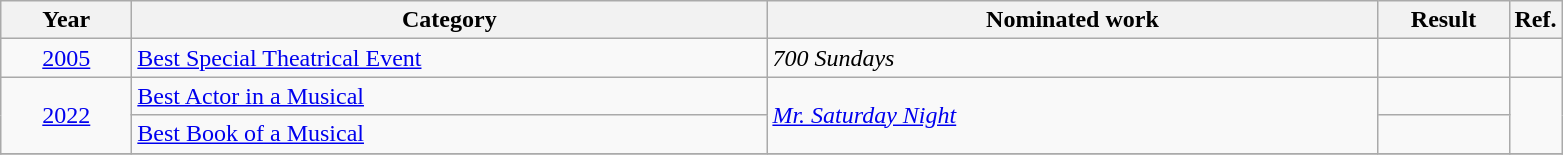<table class=wikitable>
<tr>
<th scope="col" style="width:5em;">Year</th>
<th scope="col" style="width:26em;">Category</th>
<th scope="col" style="width:25em;">Nominated work</th>
<th scope="col" style="width:5em;">Result</th>
<th>Ref.</th>
</tr>
<tr>
<td style="text-align:center;"><a href='#'>2005</a></td>
<td><a href='#'>Best Special Theatrical Event</a></td>
<td><em>700 Sundays</em></td>
<td></td>
<td style="text-align:center;"></td>
</tr>
<tr>
<td rowspan=2 style="text-align:center;"><a href='#'>2022</a></td>
<td><a href='#'>Best Actor in a Musical</a></td>
<td rowspan=2><em><a href='#'>Mr. Saturday Night</a></em></td>
<td></td>
<td style="text-align:center;", rowspan=2></td>
</tr>
<tr>
<td><a href='#'>Best Book of a Musical</a></td>
<td></td>
</tr>
<tr>
</tr>
</table>
